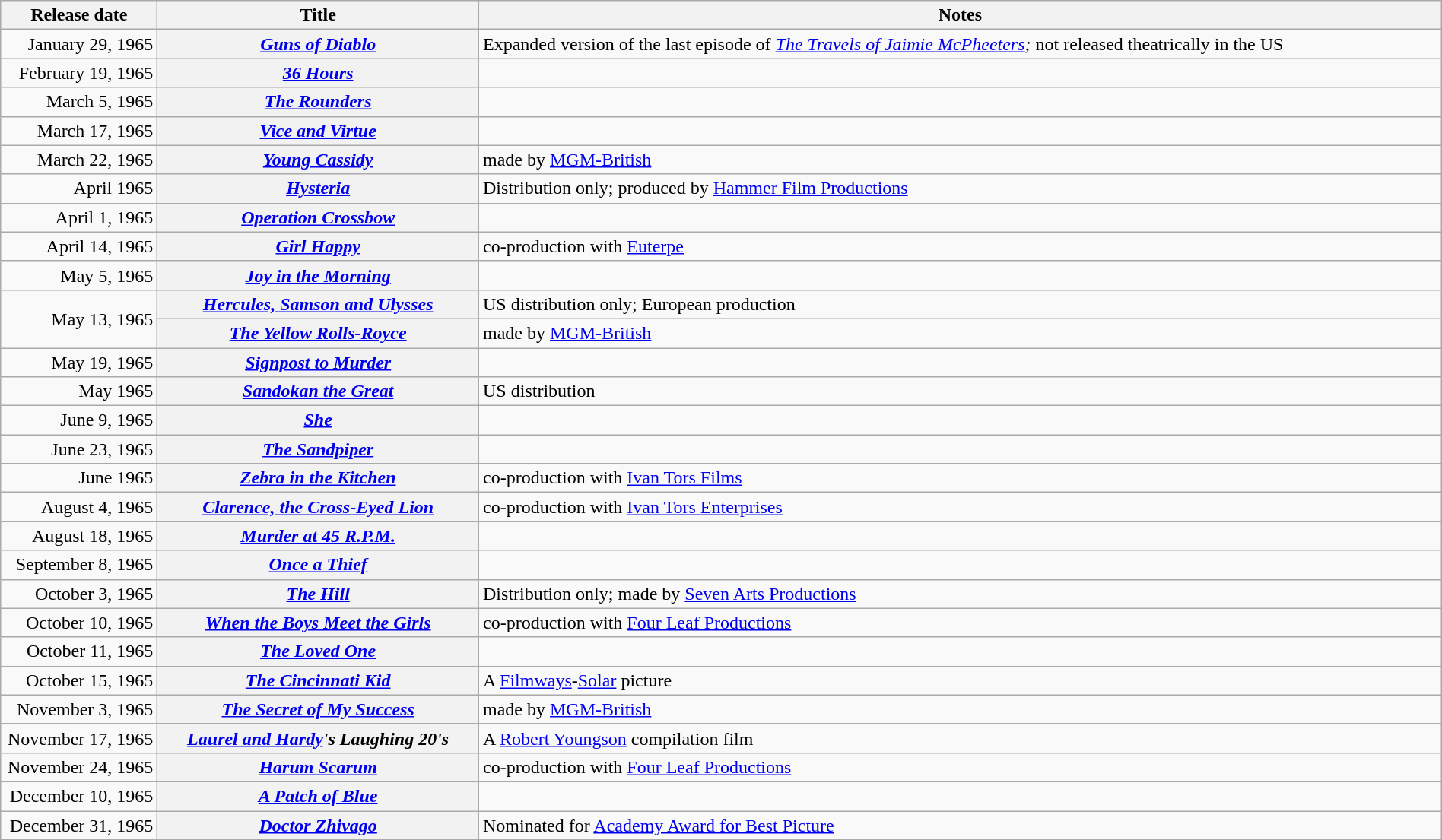<table class="wikitable sortable" style="width:100%;">
<tr>
<th scope="col" style="width:130px;">Release date</th>
<th>Title</th>
<th>Notes</th>
</tr>
<tr>
<td style="text-align:right;">January 29, 1965</td>
<th scope="row"><em><a href='#'>Guns of Diablo</a></em></th>
<td>Expanded version of the last episode of <em><a href='#'>The Travels of Jaimie McPheeters</a>;</em> not released theatrically in the US</td>
</tr>
<tr>
<td style="text-align:right;">February 19, 1965</td>
<th scope="row"><em><a href='#'>36 Hours</a></em></th>
<td></td>
</tr>
<tr>
<td style="text-align:right;">March 5, 1965</td>
<th scope="row"><em><a href='#'>The Rounders</a></em></th>
<td></td>
</tr>
<tr>
<td style="text-align:right;">March 17, 1965</td>
<th scope="row"><em><a href='#'>Vice and Virtue</a></em></th>
<td></td>
</tr>
<tr>
<td style="text-align:right;">March 22, 1965</td>
<th scope="row"><em><a href='#'>Young Cassidy</a></em></th>
<td>made by <a href='#'>MGM-British</a></td>
</tr>
<tr>
<td style="text-align:right;">April 1965</td>
<th scope="row"><em><a href='#'>Hysteria</a></em></th>
<td>Distribution only; produced by <a href='#'>Hammer Film Productions</a></td>
</tr>
<tr>
<td style="text-align:right;">April 1, 1965</td>
<th scope="row"><em><a href='#'>Operation Crossbow</a></em></th>
<td></td>
</tr>
<tr>
<td style="text-align:right;">April 14, 1965</td>
<th scope="row"><em><a href='#'>Girl Happy</a></em></th>
<td>co-production with <a href='#'>Euterpe</a></td>
</tr>
<tr>
<td style="text-align:right;">May 5, 1965</td>
<th scope="row"><em><a href='#'>Joy in the Morning</a></em></th>
<td></td>
</tr>
<tr>
<td rowspan="2" style="text-align:right;">May 13, 1965</td>
<th scope="row"><em><a href='#'>Hercules, Samson and Ulysses</a></em></th>
<td>US distribution only; European production</td>
</tr>
<tr>
<th scope="row"><em><a href='#'>The Yellow Rolls-Royce</a></em></th>
<td>made by <a href='#'>MGM-British</a></td>
</tr>
<tr>
<td style="text-align:right;">May 19, 1965</td>
<th scope="row"><em><a href='#'>Signpost to Murder</a></em></th>
<td></td>
</tr>
<tr>
<td style="text-align:right;">May 1965</td>
<th scope="row"><em><a href='#'>Sandokan the Great</a></em></th>
<td>US distribution</td>
</tr>
<tr>
<td style="text-align:right;">June 9, 1965</td>
<th scope="row"><em><a href='#'>She</a></em></th>
<td></td>
</tr>
<tr>
<td style="text-align:right;">June 23, 1965</td>
<th scope="row"><em><a href='#'>The Sandpiper</a></em></th>
<td></td>
</tr>
<tr>
<td style="text-align:right;">June 1965</td>
<th scope="row"><em><a href='#'>Zebra in the Kitchen</a></em></th>
<td>co-production with <a href='#'>Ivan Tors Films</a></td>
</tr>
<tr>
<td style="text-align:right;">August 4, 1965</td>
<th scope="row"><em><a href='#'>Clarence, the Cross-Eyed Lion</a></em></th>
<td>co-production with <a href='#'>Ivan Tors Enterprises</a></td>
</tr>
<tr>
<td style="text-align:right;">August 18, 1965</td>
<th scope="row"><em><a href='#'>Murder at 45 R.P.M.</a></em></th>
<td></td>
</tr>
<tr>
<td style="text-align:right;">September 8, 1965</td>
<th scope="row"><em><a href='#'>Once a Thief</a></em></th>
<td></td>
</tr>
<tr>
<td style="text-align:right;">October 3, 1965</td>
<th scope="row"><em><a href='#'>The Hill</a></em></th>
<td>Distribution only; made by <a href='#'>Seven Arts Productions</a></td>
</tr>
<tr>
<td style="text-align:right;">October 10, 1965</td>
<th scope="row"><em><a href='#'>When the Boys Meet the Girls</a></em></th>
<td>co-production with <a href='#'>Four Leaf Productions</a></td>
</tr>
<tr>
<td style="text-align:right;">October 11, 1965</td>
<th scope="row"><em><a href='#'>The Loved One</a></em></th>
<td></td>
</tr>
<tr>
<td style="text-align:right;">October 15, 1965</td>
<th scope="row"><em><a href='#'>The Cincinnati Kid</a></em></th>
<td>A <a href='#'>Filmways</a>-<a href='#'>Solar</a> picture</td>
</tr>
<tr>
<td style="text-align:right;">November 3, 1965</td>
<th scope="row"><em><a href='#'>The Secret of My Success</a></em></th>
<td>made by <a href='#'>MGM-British</a></td>
</tr>
<tr>
<td style="text-align:right;">November 17, 1965</td>
<th scope="row"><em><a href='#'>Laurel and Hardy</a>'s Laughing 20's</em></th>
<td>A <a href='#'>Robert Youngson</a> compilation film</td>
</tr>
<tr>
<td style="text-align:right;">November 24, 1965</td>
<th scope="row"><em><a href='#'>Harum Scarum</a></em></th>
<td>co-production with <a href='#'>Four Leaf Productions</a></td>
</tr>
<tr>
<td style="text-align:right;">December 10, 1965</td>
<th scope="row"><em><a href='#'>A Patch of Blue</a></em></th>
<td></td>
</tr>
<tr>
<td style="text-align:right;">December 31, 1965</td>
<th scope="row"><em><a href='#'>Doctor Zhivago</a></em></th>
<td>Nominated for <a href='#'>Academy Award for Best Picture</a></td>
</tr>
<tr>
</tr>
</table>
